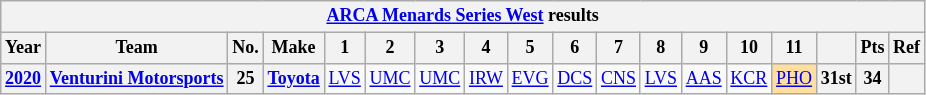<table class="wikitable" style="text-align:center; font-size:75%">
<tr>
<th colspan="18"><a href='#'>ARCA Menards Series West</a> results</th>
</tr>
<tr>
<th>Year</th>
<th>Team</th>
<th>No.</th>
<th>Make</th>
<th>1</th>
<th>2</th>
<th>3</th>
<th>4</th>
<th>5</th>
<th>6</th>
<th>7</th>
<th>8</th>
<th>9</th>
<th>10</th>
<th>11</th>
<th></th>
<th>Pts</th>
<th>Ref</th>
</tr>
<tr>
<th><a href='#'>2020</a></th>
<th><a href='#'>Venturini Motorsports</a></th>
<th>25</th>
<th><a href='#'>Toyota</a></th>
<td><a href='#'>LVS</a></td>
<td><a href='#'>UMC</a></td>
<td><a href='#'>UMC</a></td>
<td><a href='#'>IRW</a></td>
<td><a href='#'>EVG</a></td>
<td><a href='#'>DCS</a></td>
<td><a href='#'>CNS</a></td>
<td><a href='#'>LVS</a></td>
<td><a href='#'>AAS</a></td>
<td><a href='#'>KCR</a></td>
<td style="background:#FFDF9F;"><a href='#'>PHO</a><br></td>
<th>31st</th>
<th>34</th>
<th></th>
</tr>
</table>
